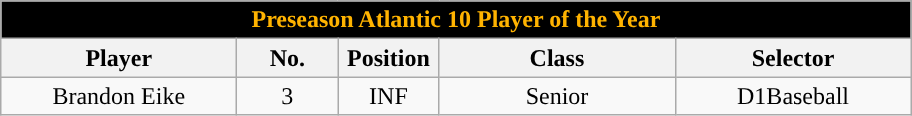<table class="wikitable" style="text-align:center">
<tr>
<td colspan="5" style= "background: #000000; color:#FFB300"><strong>Preseason Atlantic 10 Player of the Year</strong></td>
</tr>
<tr>
<th style="width:150px; ">Player</th>
<th style="width:60px; ">No.</th>
<th style="width:60px; ">Position</th>
<th style="width:150px; ">Class</th>
<th style="width:150px; ">Selector</th>
</tr>
<tr>
<td>Brandon Eike</td>
<td>3</td>
<td>INF</td>
<td>Senior</td>
<td>D1Baseball</td>
</tr>
</table>
